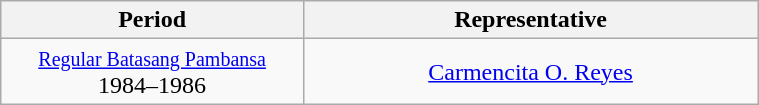<table class="wikitable" style="text-align:center; width:40%;">
<tr>
<th width="40%">Period</th>
<th>Representative</th>
</tr>
<tr>
<td><small><a href='#'>Regular Batasang Pambansa</a></small><br>1984–1986</td>
<td><a href='#'>Carmencita O. Reyes</a></td>
</tr>
</table>
